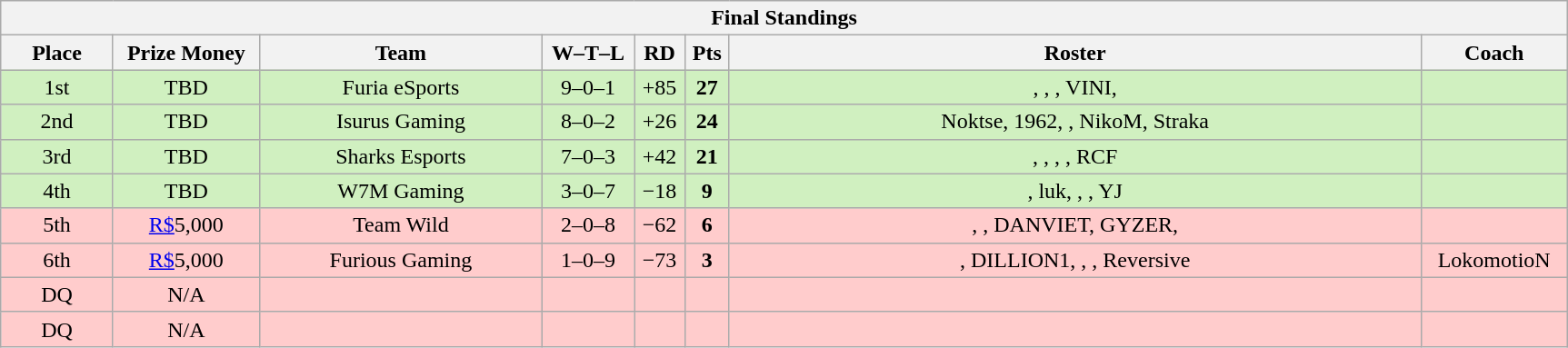<table class="wikitable" style="text-align: center;">
<tr>
<th colspan=8>Final Standings</th>
</tr>
<tr>
<th width="75px">Place</th>
<th width="100">Prize Money</th>
<th width="200">Team</th>
<th width="60px">W–T–L</th>
<th width="30px">RD</th>
<th width="25px">Pts</th>
<th width="500px">Roster</th>
<th width="100px">Coach</th>
</tr>
<tr style="background: #D0F0C0;">
<td>1st</td>
<td>TBD</td>
<td>Furia eSports</td>
<td>9–0–1</td>
<td>+85</td>
<td><strong>27</strong></td>
<td>, , , VINI, </td>
<td></td>
</tr>
<tr style="background: #D0F0C0;">
<td>2nd</td>
<td>TBD</td>
<td>Isurus Gaming</td>
<td>8–0–2</td>
<td>+26</td>
<td><strong>24</strong></td>
<td>Noktse, 1962, , NikoM, Straka</td>
<td></td>
</tr>
<tr style="background: #D0F0C0;">
<td>3rd</td>
<td>TBD</td>
<td>Sharks Esports</td>
<td>7–0–3</td>
<td>+42</td>
<td><strong>21</strong></td>
<td>, , , , RCF</td>
<td></td>
</tr>
<tr style="background: #D0F0C0;">
<td>4th</td>
<td>TBD</td>
<td>W7M Gaming</td>
<td>3–0–7</td>
<td>−18</td>
<td><strong>9</strong></td>
<td>, luk, , , YJ</td>
<td></td>
</tr>
<tr style="background: #FFCCCC;">
<td>5th</td>
<td><a href='#'>R$</a>5,000</td>
<td>Team Wild</td>
<td>2–0–8</td>
<td>−62</td>
<td><strong>6</strong></td>
<td>, , DANVIET, GYZER, </td>
<td></td>
</tr>
<tr style="background: #FFCCCC;">
<td>6th</td>
<td><a href='#'>R$</a>5,000</td>
<td>Furious Gaming</td>
<td>1–0–9</td>
<td>−73</td>
<td><strong>3</strong></td>
<td>, DILLION1, , , Reversive</td>
<td>LokomotioN</td>
</tr>
<tr style="background: #FFCCCC;">
<td>DQ</td>
<td>N/A</td>
<td></td>
<td></td>
<td></td>
<td></td>
<td></td>
<td></td>
</tr>
<tr style="background: #FFCCCC;">
<td>DQ</td>
<td>N/A</td>
<td></td>
<td></td>
<td></td>
<td></td>
<td></td>
<td></td>
</tr>
</table>
